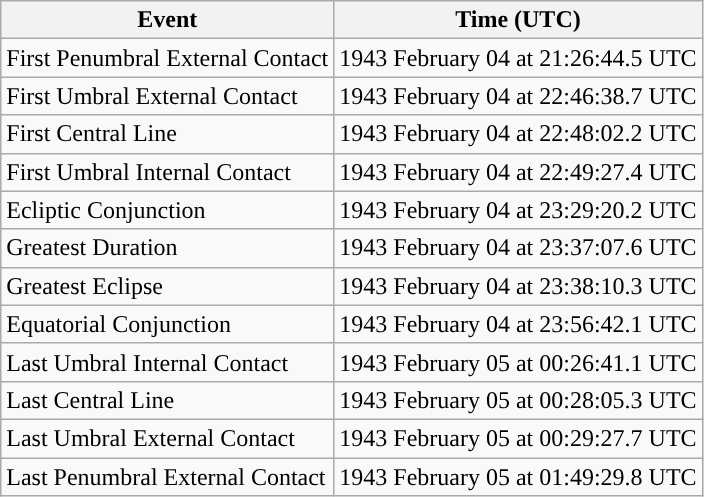<table class="wikitable">
<tr>
<th>Event</th>
<th>Time (UTC)</th>
</tr>
<tr>
<td>First Penumbral External Contact</td>
<td>1943 February 04 at 21:26:44.5 UTC</td>
</tr>
<tr>
<td>First Umbral External Contact</td>
<td>1943 February 04 at 22:46:38.7 UTC</td>
</tr>
<tr>
<td>First Central Line</td>
<td>1943 February 04 at 22:48:02.2 UTC</td>
</tr>
<tr>
<td>First Umbral Internal Contact</td>
<td>1943 February 04 at 22:49:27.4 UTC</td>
</tr>
<tr>
<td>Ecliptic Conjunction</td>
<td>1943 February 04 at 23:29:20.2 UTC</td>
</tr>
<tr>
<td>Greatest Duration</td>
<td>1943 February 04 at 23:37:07.6 UTC</td>
</tr>
<tr>
<td>Greatest Eclipse</td>
<td>1943 February 04 at 23:38:10.3 UTC</td>
</tr>
<tr>
<td>Equatorial Conjunction</td>
<td>1943 February 04 at 23:56:42.1 UTC</td>
</tr>
<tr>
<td>Last Umbral Internal Contact</td>
<td>1943 February 05 at 00:26:41.1 UTC</td>
</tr>
<tr>
<td>Last Central Line</td>
<td>1943 February 05 at 00:28:05.3 UTC</td>
</tr>
<tr>
<td>Last Umbral External Contact</td>
<td>1943 February 05 at 00:29:27.7 UTC</td>
</tr>
<tr>
<td>Last Penumbral External Contact</td>
<td>1943 February 05 at 01:49:29.8 UTC</td>
</tr>
</table>
